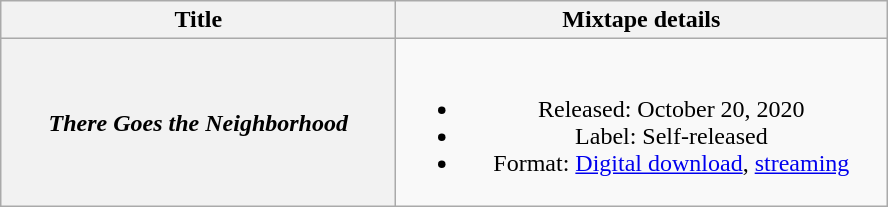<table class="wikitable plainrowheaders" style="text-align:center;">
<tr>
<th rowspan="1" scope="col" style="width:16em;">Title</th>
<th rowspan="1" scope="col" style="width:20em;">Mixtape details</th>
</tr>
<tr>
<th scope="row"><em>There Goes the Neighborhood</em></th>
<td><br><ul><li>Released: October 20, 2020</li><li>Label: Self-released</li><li>Format: <a href='#'>Digital download</a>, <a href='#'>streaming</a></li></ul></td>
</tr>
</table>
